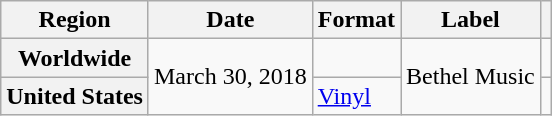<table class="wikitable plainrowheaders">
<tr>
<th scope="col">Region</th>
<th scope="col">Date</th>
<th scope="col">Format</th>
<th scope="col">Label</th>
<th scope="col"></th>
</tr>
<tr>
<th scope="row">Worldwide</th>
<td rowspan="2">March 30, 2018</td>
<td></td>
<td rowspan="2">Bethel Music</td>
<td></td>
</tr>
<tr>
<th scope="row">United States</th>
<td><a href='#'>Vinyl</a></td>
<td></td>
</tr>
</table>
